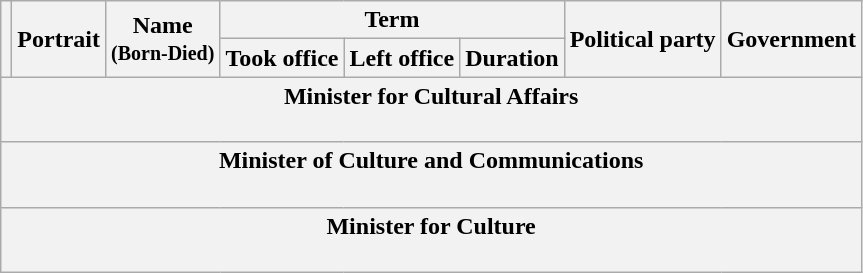<table class="wikitable" style="text-align:center;">
<tr>
<th rowspan=2></th>
<th rowspan=2>Portrait</th>
<th rowspan=2>Name<br><small>(Born-Died)</small></th>
<th colspan=3>Term</th>
<th rowspan=2>Political party</th>
<th rowspan=2>Government</th>
</tr>
<tr>
<th>Took office</th>
<th>Left office</th>
<th>Duration</th>
</tr>
<tr style="text-align:center;">
<th colspan=8>Minister for Cultural Affairs<br><br>







</th>
</tr>
<tr style="text-align:center;">
<th colspan=8>Minister of Culture and Communications<br><br></th>
</tr>
<tr style="text-align:center;">
<th colspan=8>Minister for Culture<br><br>













</th>
</tr>
</table>
